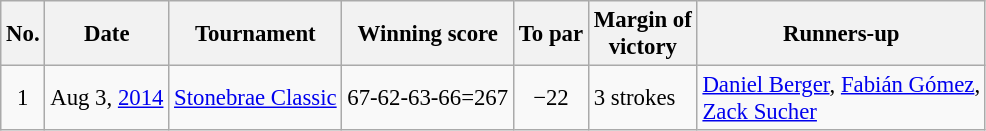<table class="wikitable" style="font-size:95%;">
<tr>
<th>No.</th>
<th>Date</th>
<th>Tournament</th>
<th>Winning score</th>
<th>To par</th>
<th>Margin of<br>victory</th>
<th>Runners-up</th>
</tr>
<tr>
<td align=center>1</td>
<td align=right>Aug 3, <a href='#'>2014</a></td>
<td><a href='#'>Stonebrae Classic</a></td>
<td>67-62-63-66=267</td>
<td align=center>−22</td>
<td>3 strokes</td>
<td> <a href='#'>Daniel Berger</a>,  <a href='#'>Fabián Gómez</a>,<br> <a href='#'>Zack Sucher</a></td>
</tr>
</table>
